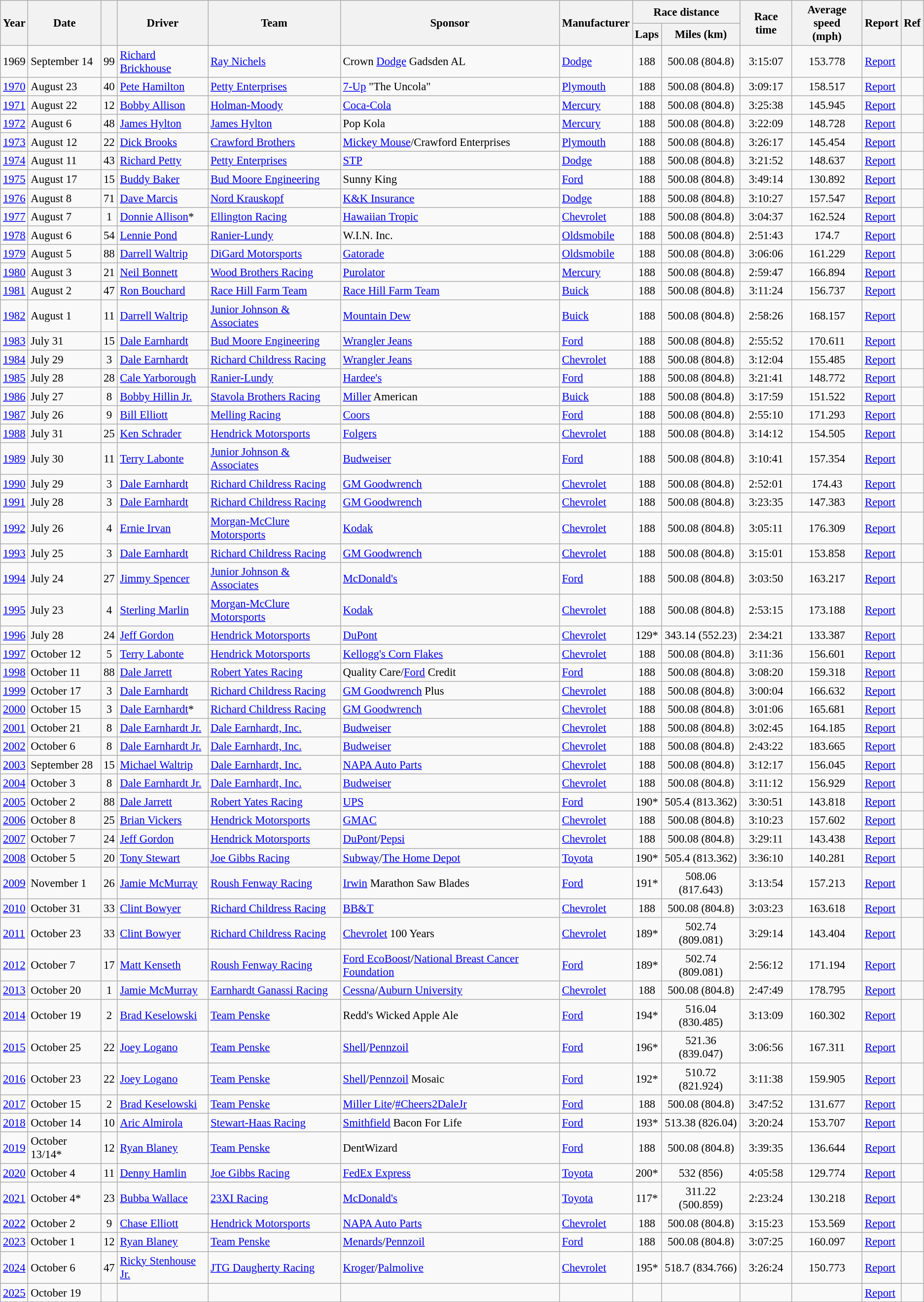<table class="wikitable" style="font-size: 95%;">
<tr>
<th rowspan="2">Year</th>
<th rowspan="2">Date</th>
<th rowspan="2"></th>
<th rowspan="2">Driver</th>
<th rowspan="2">Team</th>
<th rowspan="2">Sponsor</th>
<th rowspan="2">Manufacturer</th>
<th colspan="2">Race distance</th>
<th rowspan="2">Race time</th>
<th rowspan="2">Average speed<br>(mph)</th>
<th rowspan="2">Report</th>
<th rowspan="2">Ref</th>
</tr>
<tr>
<th>Laps</th>
<th>Miles (km)</th>
</tr>
<tr>
<td>1969</td>
<td>September 14</td>
<td align="center">99</td>
<td><a href='#'>Richard Brickhouse</a></td>
<td><a href='#'>Ray Nichels</a></td>
<td>Crown <a href='#'>Dodge</a> Gadsden AL</td>
<td><a href='#'>Dodge</a></td>
<td align="center">188</td>
<td align="center">500.08 (804.8)</td>
<td align="center">3:15:07</td>
<td align="center">153.778</td>
<td><a href='#'>Report</a></td>
<td align="center"></td>
</tr>
<tr>
<td><a href='#'>1970</a></td>
<td>August 23</td>
<td align="center">40</td>
<td><a href='#'>Pete Hamilton</a></td>
<td><a href='#'>Petty Enterprises</a></td>
<td><a href='#'>7-Up</a> "The Uncola"</td>
<td><a href='#'>Plymouth</a></td>
<td align="center">188</td>
<td align="center">500.08 (804.8)</td>
<td align="center">3:09:17</td>
<td align="center">158.517</td>
<td><a href='#'>Report</a></td>
<td align="center"></td>
</tr>
<tr>
<td><a href='#'>1971</a></td>
<td>August 22</td>
<td align="center">12</td>
<td><a href='#'>Bobby Allison</a></td>
<td><a href='#'>Holman-Moody</a></td>
<td><a href='#'>Coca-Cola</a></td>
<td><a href='#'>Mercury</a></td>
<td align="center">188</td>
<td align="center">500.08 (804.8)</td>
<td align="center">3:25:38</td>
<td align="center">145.945</td>
<td><a href='#'>Report</a></td>
<td align="center"></td>
</tr>
<tr>
<td><a href='#'>1972</a></td>
<td>August 6</td>
<td align="center">48</td>
<td><a href='#'>James Hylton</a></td>
<td><a href='#'>James Hylton</a></td>
<td>Pop Kola</td>
<td><a href='#'>Mercury</a></td>
<td align="center">188</td>
<td align="center">500.08 (804.8)</td>
<td align="center">3:22:09</td>
<td align="center">148.728</td>
<td><a href='#'>Report</a></td>
<td align="center"></td>
</tr>
<tr>
<td><a href='#'>1973</a></td>
<td>August 12</td>
<td align="center">22</td>
<td><a href='#'>Dick Brooks</a></td>
<td><a href='#'>Crawford Brothers</a></td>
<td><a href='#'>Mickey Mouse</a>/Crawford Enterprises</td>
<td><a href='#'>Plymouth</a></td>
<td align="center">188</td>
<td align="center">500.08 (804.8)</td>
<td align="center">3:26:17</td>
<td align="center">145.454</td>
<td><a href='#'>Report</a></td>
<td align="center"></td>
</tr>
<tr>
<td><a href='#'>1974</a></td>
<td>August 11</td>
<td align="center">43</td>
<td><a href='#'>Richard Petty</a></td>
<td><a href='#'>Petty Enterprises</a></td>
<td><a href='#'>STP</a></td>
<td><a href='#'>Dodge</a></td>
<td align="center">188</td>
<td align="center">500.08 (804.8)</td>
<td align="center">3:21:52</td>
<td align="center">148.637</td>
<td><a href='#'>Report</a></td>
<td align="center"></td>
</tr>
<tr>
<td><a href='#'>1975</a></td>
<td>August 17</td>
<td align="center">15</td>
<td><a href='#'>Buddy Baker</a></td>
<td><a href='#'>Bud Moore Engineering</a></td>
<td>Sunny King</td>
<td><a href='#'>Ford</a></td>
<td align="center">188</td>
<td align="center">500.08 (804.8)</td>
<td align="center">3:49:14</td>
<td align="center">130.892</td>
<td><a href='#'>Report</a></td>
<td align="center"></td>
</tr>
<tr>
<td><a href='#'>1976</a></td>
<td>August 8</td>
<td align="center">71</td>
<td><a href='#'>Dave Marcis</a></td>
<td><a href='#'>Nord Krauskopf</a></td>
<td><a href='#'>K&K Insurance</a></td>
<td><a href='#'>Dodge</a></td>
<td align="center">188</td>
<td align="center">500.08 (804.8)</td>
<td align="center">3:10:27</td>
<td align="center">157.547</td>
<td><a href='#'>Report</a></td>
<td align="center"></td>
</tr>
<tr>
<td><a href='#'>1977</a></td>
<td>August 7</td>
<td align="center">1</td>
<td><a href='#'>Donnie Allison</a>*</td>
<td><a href='#'>Ellington Racing</a></td>
<td><a href='#'>Hawaiian Tropic</a></td>
<td><a href='#'>Chevrolet</a></td>
<td align="center">188</td>
<td align="center">500.08 (804.8)</td>
<td align="center">3:04:37</td>
<td align="center">162.524</td>
<td><a href='#'>Report</a></td>
<td align="center"></td>
</tr>
<tr>
<td><a href='#'>1978</a></td>
<td>August 6</td>
<td align="center">54</td>
<td><a href='#'>Lennie Pond</a></td>
<td><a href='#'>Ranier-Lundy</a></td>
<td>W.I.N. Inc.</td>
<td><a href='#'>Oldsmobile</a></td>
<td align="center">188</td>
<td align="center">500.08 (804.8)</td>
<td align="center">2:51:43</td>
<td align="center">174.7</td>
<td><a href='#'>Report</a></td>
<td align="center"></td>
</tr>
<tr>
<td><a href='#'>1979</a></td>
<td>August 5</td>
<td align="center">88</td>
<td><a href='#'>Darrell Waltrip</a></td>
<td><a href='#'>DiGard Motorsports</a></td>
<td><a href='#'>Gatorade</a></td>
<td><a href='#'>Oldsmobile</a></td>
<td align="center">188</td>
<td align="center">500.08 (804.8)</td>
<td align="center">3:06:06</td>
<td align="center">161.229</td>
<td><a href='#'>Report</a></td>
<td align="center"></td>
</tr>
<tr>
<td><a href='#'>1980</a></td>
<td>August 3</td>
<td align="center">21</td>
<td><a href='#'>Neil Bonnett</a></td>
<td><a href='#'>Wood Brothers Racing</a></td>
<td><a href='#'>Purolator</a></td>
<td><a href='#'>Mercury</a></td>
<td align="center">188</td>
<td align="center">500.08 (804.8)</td>
<td align="center">2:59:47</td>
<td align="center">166.894</td>
<td><a href='#'>Report</a></td>
<td align="center"></td>
</tr>
<tr>
<td><a href='#'>1981</a></td>
<td>August 2</td>
<td align="center">47</td>
<td><a href='#'>Ron Bouchard</a></td>
<td><a href='#'>Race Hill Farm Team</a></td>
<td><a href='#'>Race Hill Farm Team</a></td>
<td><a href='#'>Buick</a></td>
<td align="center">188</td>
<td align="center">500.08 (804.8)</td>
<td align="center">3:11:24</td>
<td align="center">156.737</td>
<td><a href='#'>Report</a></td>
<td align="center"></td>
</tr>
<tr>
<td><a href='#'>1982</a></td>
<td>August 1</td>
<td align="center">11</td>
<td><a href='#'>Darrell Waltrip</a></td>
<td><a href='#'>Junior Johnson & Associates</a></td>
<td><a href='#'>Mountain Dew</a></td>
<td><a href='#'>Buick</a></td>
<td align="center">188</td>
<td align="center">500.08 (804.8)</td>
<td align="center">2:58:26</td>
<td align="center">168.157</td>
<td><a href='#'>Report</a></td>
<td align="center"></td>
</tr>
<tr>
<td><a href='#'>1983</a></td>
<td>July 31</td>
<td align="center">15</td>
<td><a href='#'>Dale Earnhardt</a></td>
<td><a href='#'>Bud Moore Engineering</a></td>
<td><a href='#'>Wrangler Jeans</a></td>
<td><a href='#'>Ford</a></td>
<td align="center">188</td>
<td align="center">500.08 (804.8)</td>
<td align="center">2:55:52</td>
<td align="center">170.611</td>
<td><a href='#'>Report</a></td>
<td align="center"></td>
</tr>
<tr>
<td><a href='#'>1984</a></td>
<td>July 29</td>
<td align="center">3</td>
<td><a href='#'>Dale Earnhardt</a></td>
<td><a href='#'>Richard Childress Racing</a></td>
<td><a href='#'>Wrangler Jeans</a></td>
<td><a href='#'>Chevrolet</a></td>
<td align="center">188</td>
<td align="center">500.08 (804.8)</td>
<td align="center">3:12:04</td>
<td align="center">155.485</td>
<td><a href='#'>Report</a></td>
<td align="center"></td>
</tr>
<tr>
<td><a href='#'>1985</a></td>
<td>July 28</td>
<td align="center">28</td>
<td><a href='#'>Cale Yarborough</a></td>
<td><a href='#'>Ranier-Lundy</a></td>
<td><a href='#'>Hardee's</a></td>
<td><a href='#'>Ford</a></td>
<td align="center">188</td>
<td align="center">500.08 (804.8)</td>
<td align="center">3:21:41</td>
<td align="center">148.772</td>
<td><a href='#'>Report</a></td>
<td align="center"></td>
</tr>
<tr>
<td><a href='#'>1986</a></td>
<td>July 27</td>
<td align="center">8</td>
<td><a href='#'>Bobby Hillin Jr.</a></td>
<td><a href='#'>Stavola Brothers Racing</a></td>
<td><a href='#'>Miller</a> American</td>
<td><a href='#'>Buick</a></td>
<td align="center">188</td>
<td align="center">500.08 (804.8)</td>
<td align="center">3:17:59</td>
<td align="center">151.522</td>
<td><a href='#'>Report</a></td>
<td align="center"></td>
</tr>
<tr>
<td><a href='#'>1987</a></td>
<td>July 26</td>
<td align="center">9</td>
<td><a href='#'>Bill Elliott</a></td>
<td><a href='#'>Melling Racing</a></td>
<td><a href='#'>Coors</a></td>
<td><a href='#'>Ford</a></td>
<td align="center">188</td>
<td align="center">500.08 (804.8)</td>
<td align="center">2:55:10</td>
<td align="center">171.293</td>
<td><a href='#'>Report</a></td>
<td align="center"></td>
</tr>
<tr>
<td><a href='#'>1988</a></td>
<td>July 31</td>
<td align="center">25</td>
<td><a href='#'>Ken Schrader</a></td>
<td><a href='#'>Hendrick Motorsports</a></td>
<td><a href='#'>Folgers</a></td>
<td><a href='#'>Chevrolet</a></td>
<td align="center">188</td>
<td align="center">500.08 (804.8)</td>
<td align="center">3:14:12</td>
<td align="center">154.505</td>
<td><a href='#'>Report</a></td>
<td align="center"></td>
</tr>
<tr>
<td><a href='#'>1989</a></td>
<td>July 30</td>
<td align="center">11</td>
<td><a href='#'>Terry Labonte</a></td>
<td><a href='#'>Junior Johnson & Associates</a></td>
<td><a href='#'>Budweiser</a></td>
<td><a href='#'>Ford</a></td>
<td align="center">188</td>
<td align="center">500.08 (804.8)</td>
<td align="center">3:10:41</td>
<td align="center">157.354</td>
<td><a href='#'>Report</a></td>
<td align="center"></td>
</tr>
<tr>
<td><a href='#'>1990</a></td>
<td>July 29</td>
<td align="center">3</td>
<td><a href='#'>Dale Earnhardt</a></td>
<td><a href='#'>Richard Childress Racing</a></td>
<td><a href='#'>GM Goodwrench</a></td>
<td><a href='#'>Chevrolet</a></td>
<td align="center">188</td>
<td align="center">500.08 (804.8)</td>
<td align="center">2:52:01</td>
<td align="center">174.43</td>
<td><a href='#'>Report</a></td>
<td align="center"></td>
</tr>
<tr>
<td><a href='#'>1991</a></td>
<td>July 28</td>
<td align="center">3</td>
<td><a href='#'>Dale Earnhardt</a></td>
<td><a href='#'>Richard Childress Racing</a></td>
<td><a href='#'>GM Goodwrench</a></td>
<td><a href='#'>Chevrolet</a></td>
<td align="center">188</td>
<td align="center">500.08 (804.8)</td>
<td align="center">3:23:35</td>
<td align="center">147.383</td>
<td><a href='#'>Report</a></td>
<td align="center"></td>
</tr>
<tr>
<td><a href='#'>1992</a></td>
<td>July 26</td>
<td align="center">4</td>
<td><a href='#'>Ernie Irvan</a></td>
<td><a href='#'>Morgan-McClure Motorsports</a></td>
<td><a href='#'>Kodak</a></td>
<td><a href='#'>Chevrolet</a></td>
<td align="center">188</td>
<td align="center">500.08 (804.8)</td>
<td align="center">3:05:11</td>
<td align="center">176.309</td>
<td><a href='#'>Report</a></td>
<td align="center"></td>
</tr>
<tr>
<td><a href='#'>1993</a></td>
<td>July 25</td>
<td align="center">3</td>
<td><a href='#'>Dale Earnhardt</a></td>
<td><a href='#'>Richard Childress Racing</a></td>
<td><a href='#'>GM Goodwrench</a></td>
<td><a href='#'>Chevrolet</a></td>
<td align="center">188</td>
<td align="center">500.08 (804.8)</td>
<td align="center">3:15:01</td>
<td align="center">153.858</td>
<td><a href='#'>Report</a></td>
<td align="center"></td>
</tr>
<tr>
<td><a href='#'>1994</a></td>
<td>July 24</td>
<td align="center">27</td>
<td><a href='#'>Jimmy Spencer</a></td>
<td><a href='#'>Junior Johnson & Associates</a></td>
<td><a href='#'>McDonald's</a></td>
<td><a href='#'>Ford</a></td>
<td align="center">188</td>
<td align="center">500.08 (804.8)</td>
<td align="center">3:03:50</td>
<td align="center">163.217</td>
<td><a href='#'>Report</a></td>
<td align="center"></td>
</tr>
<tr>
<td><a href='#'>1995</a></td>
<td>July 23</td>
<td align="center">4</td>
<td><a href='#'>Sterling Marlin</a></td>
<td><a href='#'>Morgan-McClure Motorsports</a></td>
<td><a href='#'>Kodak</a></td>
<td><a href='#'>Chevrolet</a></td>
<td align="center">188</td>
<td align="center">500.08 (804.8)</td>
<td align="center">2:53:15</td>
<td align="center">173.188</td>
<td><a href='#'>Report</a></td>
<td align="center"></td>
</tr>
<tr>
<td><a href='#'>1996</a></td>
<td>July 28</td>
<td align="center">24</td>
<td><a href='#'>Jeff Gordon</a></td>
<td><a href='#'>Hendrick Motorsports</a></td>
<td><a href='#'>DuPont</a></td>
<td><a href='#'>Chevrolet</a></td>
<td align="center">129*</td>
<td align="center">343.14 (552.23)</td>
<td align="center">2:34:21</td>
<td align="center">133.387</td>
<td><a href='#'>Report</a></td>
<td align="center"></td>
</tr>
<tr>
<td><a href='#'>1997</a></td>
<td>October 12</td>
<td align="center">5</td>
<td><a href='#'>Terry Labonte</a></td>
<td><a href='#'>Hendrick Motorsports</a></td>
<td><a href='#'>Kellogg's Corn Flakes</a></td>
<td><a href='#'>Chevrolet</a></td>
<td align="center">188</td>
<td align="center">500.08 (804.8)</td>
<td align="center">3:11:36</td>
<td align="center">156.601</td>
<td><a href='#'>Report</a></td>
<td align="center"></td>
</tr>
<tr>
<td><a href='#'>1998</a></td>
<td>October 11</td>
<td align="center">88</td>
<td><a href='#'>Dale Jarrett</a></td>
<td><a href='#'>Robert Yates Racing</a></td>
<td>Quality Care/<a href='#'>Ford</a> Credit</td>
<td><a href='#'>Ford</a></td>
<td align="center">188</td>
<td align="center">500.08 (804.8)</td>
<td align="center">3:08:20</td>
<td align="center">159.318</td>
<td><a href='#'>Report</a></td>
<td align="center"></td>
</tr>
<tr>
<td><a href='#'>1999</a></td>
<td>October 17</td>
<td align="center">3</td>
<td><a href='#'>Dale Earnhardt</a></td>
<td><a href='#'>Richard Childress Racing</a></td>
<td><a href='#'>GM Goodwrench</a> Plus</td>
<td><a href='#'>Chevrolet</a></td>
<td align="center">188</td>
<td align="center">500.08 (804.8)</td>
<td align="center">3:00:04</td>
<td align="center">166.632</td>
<td><a href='#'>Report</a></td>
<td align="center"></td>
</tr>
<tr>
<td><a href='#'>2000</a></td>
<td>October 15</td>
<td align="center">3</td>
<td><a href='#'>Dale Earnhardt</a>*</td>
<td><a href='#'>Richard Childress Racing</a></td>
<td><a href='#'>GM Goodwrench</a></td>
<td><a href='#'>Chevrolet</a></td>
<td align="center">188</td>
<td align="center">500.08 (804.8)</td>
<td align="center">3:01:06</td>
<td align="center">165.681</td>
<td><a href='#'>Report</a></td>
<td align="center"></td>
</tr>
<tr>
<td><a href='#'>2001</a></td>
<td>October 21</td>
<td align="center">8</td>
<td><a href='#'>Dale Earnhardt Jr.</a></td>
<td><a href='#'>Dale Earnhardt, Inc.</a></td>
<td><a href='#'>Budweiser</a></td>
<td><a href='#'>Chevrolet</a></td>
<td align="center">188</td>
<td align="center">500.08 (804.8)</td>
<td align="center">3:02:45</td>
<td align="center">164.185</td>
<td><a href='#'>Report</a></td>
<td align="center"></td>
</tr>
<tr>
<td><a href='#'>2002</a></td>
<td>October 6</td>
<td align="center">8</td>
<td><a href='#'>Dale Earnhardt Jr.</a></td>
<td><a href='#'>Dale Earnhardt, Inc.</a></td>
<td><a href='#'>Budweiser</a></td>
<td><a href='#'>Chevrolet</a></td>
<td align="center">188</td>
<td align="center">500.08 (804.8)</td>
<td align="center">2:43:22</td>
<td align="center">183.665</td>
<td><a href='#'>Report</a></td>
<td align="center"></td>
</tr>
<tr>
<td><a href='#'>2003</a></td>
<td>September 28</td>
<td align="center">15</td>
<td><a href='#'>Michael Waltrip</a></td>
<td><a href='#'>Dale Earnhardt, Inc.</a></td>
<td><a href='#'>NAPA Auto Parts</a></td>
<td><a href='#'>Chevrolet</a></td>
<td align="center">188</td>
<td align="center">500.08 (804.8)</td>
<td align="center">3:12:17</td>
<td align="center">156.045</td>
<td><a href='#'>Report</a></td>
<td align="center"></td>
</tr>
<tr>
<td><a href='#'>2004</a></td>
<td>October 3</td>
<td align="center">8</td>
<td><a href='#'>Dale Earnhardt Jr.</a></td>
<td><a href='#'>Dale Earnhardt, Inc.</a></td>
<td><a href='#'>Budweiser</a></td>
<td><a href='#'>Chevrolet</a></td>
<td align="center">188</td>
<td align="center">500.08 (804.8)</td>
<td align="center">3:11:12</td>
<td align="center">156.929</td>
<td><a href='#'>Report</a></td>
<td align="center"></td>
</tr>
<tr>
<td><a href='#'>2005</a></td>
<td>October 2</td>
<td align="center">88</td>
<td><a href='#'>Dale Jarrett</a></td>
<td><a href='#'>Robert Yates Racing</a></td>
<td><a href='#'>UPS</a></td>
<td><a href='#'>Ford</a></td>
<td align="center">190*</td>
<td align="center">505.4 (813.362)</td>
<td align="center">3:30:51</td>
<td align="center">143.818</td>
<td><a href='#'>Report</a></td>
<td align="center"></td>
</tr>
<tr>
<td><a href='#'>2006</a></td>
<td>October 8</td>
<td align="center">25</td>
<td><a href='#'>Brian Vickers</a></td>
<td><a href='#'>Hendrick Motorsports</a></td>
<td><a href='#'>GMAC</a></td>
<td><a href='#'>Chevrolet</a></td>
<td align="center">188</td>
<td align="center">500.08 (804.8)</td>
<td align="center">3:10:23</td>
<td align="center">157.602</td>
<td><a href='#'>Report</a></td>
<td align="center"></td>
</tr>
<tr>
<td><a href='#'>2007</a></td>
<td>October 7</td>
<td align="center">24</td>
<td><a href='#'>Jeff Gordon</a></td>
<td><a href='#'>Hendrick Motorsports</a></td>
<td><a href='#'>DuPont</a>/<a href='#'>Pepsi</a></td>
<td><a href='#'>Chevrolet</a></td>
<td align="center">188</td>
<td align="center">500.08 (804.8)</td>
<td align="center">3:29:11</td>
<td align="center">143.438</td>
<td><a href='#'>Report</a></td>
<td align="center"></td>
</tr>
<tr>
<td><a href='#'>2008</a></td>
<td>October 5</td>
<td align="center">20</td>
<td><a href='#'>Tony Stewart</a></td>
<td><a href='#'>Joe Gibbs Racing</a></td>
<td><a href='#'>Subway</a>/<a href='#'>The Home Depot</a></td>
<td><a href='#'>Toyota</a></td>
<td align="center">190*</td>
<td align="center">505.4 (813.362)</td>
<td align="center">3:36:10</td>
<td align="center">140.281</td>
<td><a href='#'>Report</a></td>
<td align="center"></td>
</tr>
<tr>
<td><a href='#'>2009</a></td>
<td>November 1</td>
<td align="center">26</td>
<td><a href='#'>Jamie McMurray</a></td>
<td><a href='#'>Roush Fenway Racing</a></td>
<td><a href='#'>Irwin</a> Marathon Saw Blades</td>
<td><a href='#'>Ford</a></td>
<td align="center">191*</td>
<td align="center">508.06 (817.643)</td>
<td align="center">3:13:54</td>
<td align="center">157.213</td>
<td><a href='#'>Report</a></td>
<td align="center"></td>
</tr>
<tr>
<td><a href='#'>2010</a></td>
<td>October 31</td>
<td align="center">33</td>
<td><a href='#'>Clint Bowyer</a></td>
<td><a href='#'>Richard Childress Racing</a></td>
<td><a href='#'>BB&T</a></td>
<td><a href='#'>Chevrolet</a></td>
<td align="center">188</td>
<td align="center">500.08 (804.8)</td>
<td align="center">3:03:23</td>
<td align="center">163.618</td>
<td><a href='#'>Report</a></td>
<td align="center"></td>
</tr>
<tr>
<td><a href='#'>2011</a></td>
<td>October 23</td>
<td align="center">33</td>
<td><a href='#'>Clint Bowyer</a></td>
<td><a href='#'>Richard Childress Racing</a></td>
<td><a href='#'>Chevrolet</a> 100 Years</td>
<td><a href='#'>Chevrolet</a></td>
<td align="center">189*</td>
<td align="center">502.74 (809.081)</td>
<td align="center">3:29:14</td>
<td align="center">143.404</td>
<td><a href='#'>Report</a></td>
<td align="center"></td>
</tr>
<tr>
<td><a href='#'>2012</a></td>
<td>October 7</td>
<td align="center">17</td>
<td><a href='#'>Matt Kenseth</a></td>
<td><a href='#'>Roush Fenway Racing</a></td>
<td><a href='#'>Ford EcoBoost</a>/<a href='#'>National Breast Cancer Foundation</a></td>
<td><a href='#'>Ford</a></td>
<td align="center">189*</td>
<td align="center">502.74 (809.081)</td>
<td align="center">2:56:12</td>
<td align="center">171.194</td>
<td><a href='#'>Report</a></td>
<td align="center"></td>
</tr>
<tr>
<td><a href='#'>2013</a></td>
<td>October 20</td>
<td align="center">1</td>
<td><a href='#'>Jamie McMurray</a></td>
<td><a href='#'>Earnhardt Ganassi Racing</a></td>
<td><a href='#'>Cessna</a>/<a href='#'>Auburn University</a></td>
<td><a href='#'>Chevrolet</a></td>
<td align="center">188</td>
<td align="center">500.08 (804.8)</td>
<td align="center">2:47:49</td>
<td align="center">178.795</td>
<td><a href='#'>Report</a></td>
<td align="center"></td>
</tr>
<tr>
<td><a href='#'>2014</a></td>
<td>October 19</td>
<td align="center">2</td>
<td><a href='#'>Brad Keselowski</a></td>
<td><a href='#'>Team Penske</a></td>
<td>Redd's Wicked Apple Ale</td>
<td><a href='#'>Ford</a></td>
<td align="center">194*</td>
<td align="center">516.04 (830.485)</td>
<td align="center">3:13:09</td>
<td align="center">160.302</td>
<td><a href='#'>Report</a></td>
<td align="center"></td>
</tr>
<tr>
<td><a href='#'>2015</a></td>
<td>October 25</td>
<td align="center">22</td>
<td><a href='#'>Joey Logano</a></td>
<td><a href='#'>Team Penske</a></td>
<td><a href='#'>Shell</a>/<a href='#'>Pennzoil</a></td>
<td><a href='#'>Ford</a></td>
<td align="center">196*</td>
<td align="center">521.36 (839.047)</td>
<td align="center">3:06:56</td>
<td align="center">167.311</td>
<td><a href='#'>Report</a></td>
<td align="center"></td>
</tr>
<tr>
<td><a href='#'>2016</a></td>
<td>October 23</td>
<td align="center">22</td>
<td><a href='#'>Joey Logano</a></td>
<td><a href='#'>Team Penske</a></td>
<td><a href='#'>Shell</a>/<a href='#'>Pennzoil</a> Mosaic</td>
<td><a href='#'>Ford</a></td>
<td align="center">192*</td>
<td align="center">510.72 (821.924)</td>
<td align="center">3:11:38</td>
<td align="center">159.905</td>
<td><a href='#'>Report</a></td>
<td align="center"></td>
</tr>
<tr>
<td><a href='#'>2017</a></td>
<td>October 15</td>
<td align="center">2</td>
<td><a href='#'>Brad Keselowski</a></td>
<td><a href='#'>Team Penske</a></td>
<td><a href='#'>Miller Lite</a>/<a href='#'>#Cheers2DaleJr</a></td>
<td><a href='#'>Ford</a></td>
<td align="center">188</td>
<td align="center">500.08 (804.8)</td>
<td align="center">3:47:52</td>
<td align="center">131.677</td>
<td><a href='#'>Report</a></td>
<td align="center"></td>
</tr>
<tr>
<td><a href='#'>2018</a></td>
<td>October 14</td>
<td align="center">10</td>
<td><a href='#'>Aric Almirola</a></td>
<td><a href='#'>Stewart-Haas Racing</a></td>
<td><a href='#'>Smithfield</a> Bacon For Life</td>
<td><a href='#'>Ford</a></td>
<td align="center">193*</td>
<td align="center">513.38 (826.04)</td>
<td align="center">3:20:24</td>
<td align="center">153.707</td>
<td><a href='#'>Report</a></td>
<td align="center"></td>
</tr>
<tr>
<td><a href='#'>2019</a></td>
<td>October 13/14*</td>
<td align="center">12</td>
<td><a href='#'>Ryan Blaney</a></td>
<td><a href='#'>Team Penske</a></td>
<td>DentWizard</td>
<td><a href='#'>Ford</a></td>
<td align="center">188</td>
<td align="center">500.08 (804.8)</td>
<td align="center">3:39:35</td>
<td align="center">136.644</td>
<td><a href='#'>Report</a></td>
<td align="center"></td>
</tr>
<tr>
<td><a href='#'>2020</a></td>
<td>October 4</td>
<td align="center">11</td>
<td><a href='#'>Denny Hamlin</a></td>
<td><a href='#'>Joe Gibbs Racing</a></td>
<td><a href='#'>FedEx Express</a></td>
<td><a href='#'>Toyota</a></td>
<td align="center">200*</td>
<td align="center">532 (856)</td>
<td align="center">4:05:58</td>
<td align="center">129.774</td>
<td><a href='#'>Report</a></td>
<td align="center"></td>
</tr>
<tr>
<td><a href='#'>2021</a></td>
<td>October 4*</td>
<td align="center">23</td>
<td><a href='#'>Bubba Wallace</a></td>
<td><a href='#'>23XI Racing</a></td>
<td><a href='#'>McDonald's</a></td>
<td><a href='#'>Toyota</a></td>
<td align="center">117*</td>
<td align="center">311.22 (500.859)</td>
<td align="center">2:23:24</td>
<td align="center">130.218</td>
<td><a href='#'>Report</a></td>
<td align="center"></td>
</tr>
<tr>
<td><a href='#'>2022</a></td>
<td>October 2</td>
<td align="center">9</td>
<td><a href='#'>Chase Elliott</a></td>
<td><a href='#'>Hendrick Motorsports</a></td>
<td><a href='#'>NAPA Auto Parts</a></td>
<td><a href='#'>Chevrolet</a></td>
<td align="center">188</td>
<td align="center">500.08 (804.8)</td>
<td align="center">3:15:23</td>
<td align="center">153.569</td>
<td><a href='#'>Report</a></td>
<td align="center"></td>
</tr>
<tr>
<td><a href='#'>2023</a></td>
<td>October 1</td>
<td align="center">12</td>
<td><a href='#'>Ryan Blaney</a></td>
<td><a href='#'>Team Penske</a></td>
<td><a href='#'>Menards</a>/<a href='#'>Pennzoil</a></td>
<td><a href='#'>Ford</a></td>
<td align="center">188</td>
<td align="center">500.08 (804.8)</td>
<td align="center">3:07:25</td>
<td align="center">160.097</td>
<td><a href='#'>Report</a></td>
<td align="center"></td>
</tr>
<tr>
<td><a href='#'>2024</a></td>
<td>October 6</td>
<td align="center">47</td>
<td><a href='#'>Ricky Stenhouse Jr.</a></td>
<td><a href='#'>JTG Daugherty Racing</a></td>
<td><a href='#'>Kroger</a>/<a href='#'>Palmolive</a></td>
<td><a href='#'>Chevrolet</a></td>
<td align="center">195*</td>
<td align="center">518.7 (834.766)</td>
<td align="center">3:26:24</td>
<td align="center">150.773</td>
<td><a href='#'>Report</a></td>
<td align="center"></td>
</tr>
<tr>
<td><a href='#'>2025</a></td>
<td>October 19</td>
<td align="center"></td>
<td></td>
<td></td>
<td></td>
<td></td>
<td align="center"></td>
<td align="center"></td>
<td align="center"></td>
<td align="center"></td>
<td><a href='#'>Report</a></td>
<td align="center"></td>
</tr>
</table>
